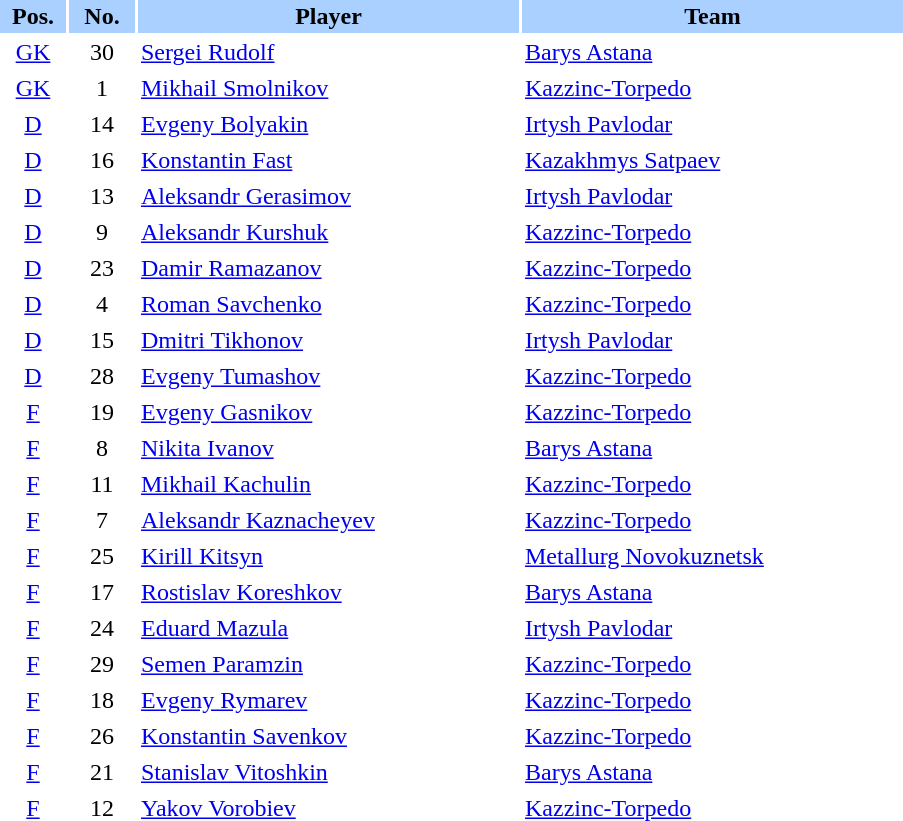<table border="0" cellspacing="2" cellpadding="2">
<tr bgcolor=AAD0FF>
<th width=40>Pos.</th>
<th width=40>No.</th>
<th width=250>Player</th>
<th width=250>Team</th>
</tr>
<tr>
<td style="text-align:center;"><a href='#'>GK</a></td>
<td style="text-align:center;">30</td>
<td><a href='#'>Sergei Rudolf</a></td>
<td> <a href='#'>Barys Astana</a></td>
</tr>
<tr>
<td style="text-align:center;"><a href='#'>GK</a></td>
<td style="text-align:center;">1</td>
<td><a href='#'>Mikhail Smolnikov</a></td>
<td> <a href='#'>Kazzinc-Torpedo</a></td>
</tr>
<tr>
<td style="text-align:center;"><a href='#'>D</a></td>
<td style="text-align:center;">14</td>
<td><a href='#'>Evgeny Bolyakin</a></td>
<td> <a href='#'>Irtysh Pavlodar</a></td>
</tr>
<tr>
<td style="text-align:center;"><a href='#'>D</a></td>
<td style="text-align:center;">16</td>
<td><a href='#'>Konstantin Fast</a></td>
<td> <a href='#'>Kazakhmys Satpaev</a></td>
</tr>
<tr>
<td style="text-align:center;"><a href='#'>D</a></td>
<td style="text-align:center;">13</td>
<td><a href='#'>Aleksandr Gerasimov</a></td>
<td> <a href='#'>Irtysh Pavlodar</a></td>
</tr>
<tr>
<td style="text-align:center;"><a href='#'>D</a></td>
<td style="text-align:center;">9</td>
<td><a href='#'>Aleksandr Kurshuk</a></td>
<td> <a href='#'>Kazzinc-Torpedo</a></td>
</tr>
<tr>
<td style="text-align:center;"><a href='#'>D</a></td>
<td style="text-align:center;">23</td>
<td><a href='#'>Damir Ramazanov</a></td>
<td> <a href='#'>Kazzinc-Torpedo</a></td>
</tr>
<tr>
<td style="text-align:center;"><a href='#'>D</a></td>
<td style="text-align:center;">4</td>
<td><a href='#'>Roman Savchenko</a></td>
<td> <a href='#'>Kazzinc-Torpedo</a></td>
</tr>
<tr>
<td style="text-align:center;"><a href='#'>D</a></td>
<td style="text-align:center;">15</td>
<td><a href='#'>Dmitri Tikhonov</a></td>
<td> <a href='#'>Irtysh Pavlodar</a></td>
</tr>
<tr>
<td style="text-align:center;"><a href='#'>D</a></td>
<td style="text-align:center;">28</td>
<td><a href='#'>Evgeny Tumashov</a></td>
<td> <a href='#'>Kazzinc-Torpedo</a></td>
</tr>
<tr>
<td style="text-align:center;"><a href='#'>F</a></td>
<td style="text-align:center;">19</td>
<td><a href='#'>Evgeny Gasnikov</a></td>
<td> <a href='#'>Kazzinc-Torpedo</a></td>
</tr>
<tr>
<td style="text-align:center;"><a href='#'>F</a></td>
<td style="text-align:center;">8</td>
<td><a href='#'>Nikita Ivanov</a></td>
<td> <a href='#'>Barys Astana</a></td>
</tr>
<tr>
<td style="text-align:center;"><a href='#'>F</a></td>
<td style="text-align:center;">11</td>
<td><a href='#'>Mikhail Kachulin</a></td>
<td> <a href='#'>Kazzinc-Torpedo</a></td>
</tr>
<tr>
<td style="text-align:center;"><a href='#'>F</a></td>
<td style="text-align:center;">7</td>
<td><a href='#'>Aleksandr Kaznacheyev</a></td>
<td> <a href='#'>Kazzinc-Torpedo</a></td>
</tr>
<tr>
<td style="text-align:center;"><a href='#'>F</a></td>
<td style="text-align:center;">25</td>
<td><a href='#'>Kirill Kitsyn</a></td>
<td> <a href='#'>Metallurg Novokuznetsk</a></td>
</tr>
<tr>
<td style="text-align:center;"><a href='#'>F</a></td>
<td style="text-align:center;">17</td>
<td><a href='#'>Rostislav Koreshkov</a></td>
<td> <a href='#'>Barys Astana</a></td>
</tr>
<tr>
<td style="text-align:center;"><a href='#'>F</a></td>
<td style="text-align:center;">24</td>
<td><a href='#'>Eduard Mazula</a></td>
<td> <a href='#'>Irtysh Pavlodar</a></td>
</tr>
<tr>
<td style="text-align:center;"><a href='#'>F</a></td>
<td style="text-align:center;">29</td>
<td><a href='#'>Semen Paramzin</a></td>
<td> <a href='#'>Kazzinc-Torpedo</a></td>
</tr>
<tr>
<td style="text-align:center;"><a href='#'>F</a></td>
<td style="text-align:center;">18</td>
<td><a href='#'>Evgeny Rymarev</a></td>
<td> <a href='#'>Kazzinc-Torpedo</a></td>
</tr>
<tr>
<td style="text-align:center;"><a href='#'>F</a></td>
<td style="text-align:center;">26</td>
<td><a href='#'>Konstantin Savenkov</a></td>
<td> <a href='#'>Kazzinc-Torpedo</a></td>
</tr>
<tr>
<td style="text-align:center;"><a href='#'>F</a></td>
<td style="text-align:center;">21</td>
<td><a href='#'>Stanislav Vitoshkin</a></td>
<td> <a href='#'>Barys Astana</a></td>
</tr>
<tr>
<td style="text-align:center;"><a href='#'>F</a></td>
<td style="text-align:center;">12</td>
<td><a href='#'>Yakov Vorobiev</a></td>
<td> <a href='#'>Kazzinc-Torpedo</a></td>
</tr>
</table>
